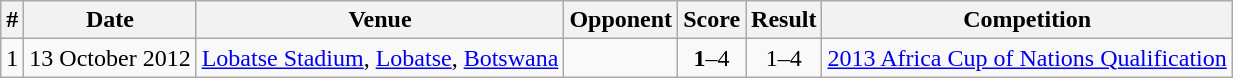<table class="wikitable">
<tr>
<th>#</th>
<th>Date</th>
<th>Venue</th>
<th>Opponent</th>
<th>Score</th>
<th>Result</th>
<th>Competition</th>
</tr>
<tr>
<td>1</td>
<td>13 October 2012</td>
<td><a href='#'>Lobatse Stadium</a>, <a href='#'>Lobatse</a>, <a href='#'>Botswana</a></td>
<td></td>
<td align=center><strong>1</strong>–4</td>
<td align=center>1–4</td>
<td><a href='#'>2013 Africa Cup of Nations Qualification</a></td>
</tr>
</table>
